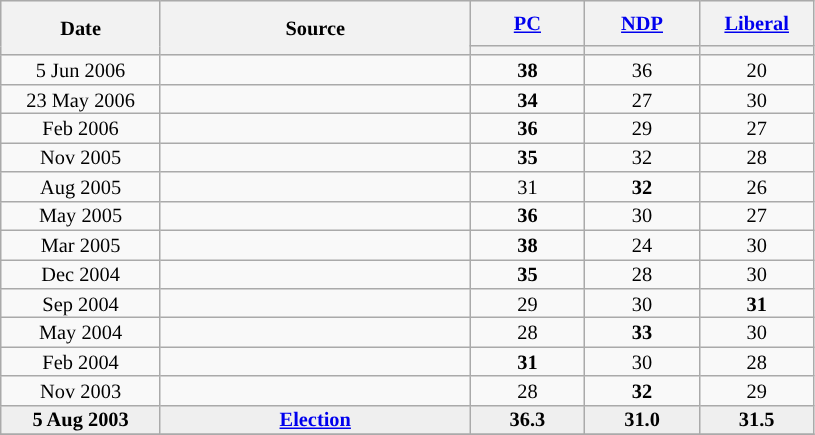<table Class="wikitable" style="text-align:center;font-size:85%;line-height:13px">
<tr style="height:30px; background-color:#E9E9E9">
<th style="width:100px;" rowspan="2">Date</th>
<th style="width:200px;" rowspan="2">Source</th>
<th style="width:70px;"><a href='#'>PC</a></th>
<th style="width:70px;"><a href='#'>NDP</a></th>
<th style="width:70px;"><a href='#'>Liberal</a></th>
</tr>
<tr>
<th style="background:"></th>
<th style="background:"></th>
<th style="background:"></th>
</tr>
<tr>
<td>5 Jun 2006</td>
<td></td>
<td><strong>38</strong></td>
<td>36</td>
<td>20</td>
</tr>
<tr>
<td>23 May 2006</td>
<td></td>
<td><strong>34</strong></td>
<td>27</td>
<td>30</td>
</tr>
<tr>
<td>Feb 2006</td>
<td></td>
<td><strong>36</strong></td>
<td>29</td>
<td>27</td>
</tr>
<tr>
<td>Nov 2005</td>
<td></td>
<td><strong>35</strong></td>
<td>32</td>
<td>28</td>
</tr>
<tr>
<td>Aug 2005</td>
<td></td>
<td>31</td>
<td><strong>32</strong></td>
<td>26</td>
</tr>
<tr>
<td>May 2005</td>
<td></td>
<td><strong>36</strong></td>
<td>30</td>
<td>27</td>
</tr>
<tr>
<td>Mar 2005</td>
<td></td>
<td><strong>38</strong></td>
<td>24</td>
<td>30</td>
</tr>
<tr>
<td>Dec 2004</td>
<td></td>
<td><strong>35</strong></td>
<td>28</td>
<td>30</td>
</tr>
<tr>
<td>Sep 2004</td>
<td></td>
<td>29</td>
<td>30</td>
<td><strong>31</strong></td>
</tr>
<tr>
<td>May 2004</td>
<td></td>
<td>28</td>
<td><strong>33</strong></td>
<td>30</td>
</tr>
<tr>
<td>Feb 2004</td>
<td></td>
<td><strong>31</strong></td>
<td>30</td>
<td>28</td>
</tr>
<tr>
<td>Nov 2003</td>
<td></td>
<td>28</td>
<td><strong>32</strong></td>
<td>29</td>
</tr>
<tr style="background:#EFEFEF; font-weight:bold;">
<td>5 Aug 2003</td>
<td><a href='#'>Election</a></td>
<td><strong>36.3</strong></td>
<td>31.0</td>
<td>31.5</td>
</tr>
<tr>
</tr>
</table>
